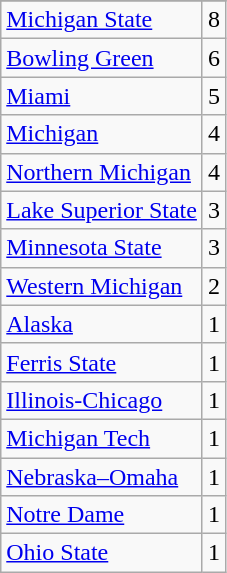<table class="wikitable">
<tr>
</tr>
<tr>
<td><a href='#'>Michigan State</a></td>
<td>8</td>
</tr>
<tr>
<td><a href='#'>Bowling Green</a></td>
<td>6</td>
</tr>
<tr>
<td><a href='#'>Miami</a></td>
<td>5</td>
</tr>
<tr>
<td><a href='#'>Michigan</a></td>
<td>4</td>
</tr>
<tr>
<td><a href='#'>Northern Michigan</a></td>
<td>4</td>
</tr>
<tr>
<td><a href='#'>Lake Superior State</a></td>
<td>3</td>
</tr>
<tr>
<td><a href='#'>Minnesota State</a></td>
<td>3</td>
</tr>
<tr>
<td><a href='#'>Western Michigan</a></td>
<td>2</td>
</tr>
<tr>
<td><a href='#'>Alaska</a></td>
<td>1</td>
</tr>
<tr>
<td><a href='#'>Ferris State</a></td>
<td>1</td>
</tr>
<tr>
<td><a href='#'>Illinois-Chicago</a></td>
<td>1</td>
</tr>
<tr>
<td><a href='#'>Michigan Tech</a></td>
<td>1</td>
</tr>
<tr>
<td><a href='#'>Nebraska–Omaha</a></td>
<td>1</td>
</tr>
<tr>
<td><a href='#'>Notre Dame</a></td>
<td>1</td>
</tr>
<tr>
<td><a href='#'>Ohio State</a></td>
<td>1</td>
</tr>
</table>
